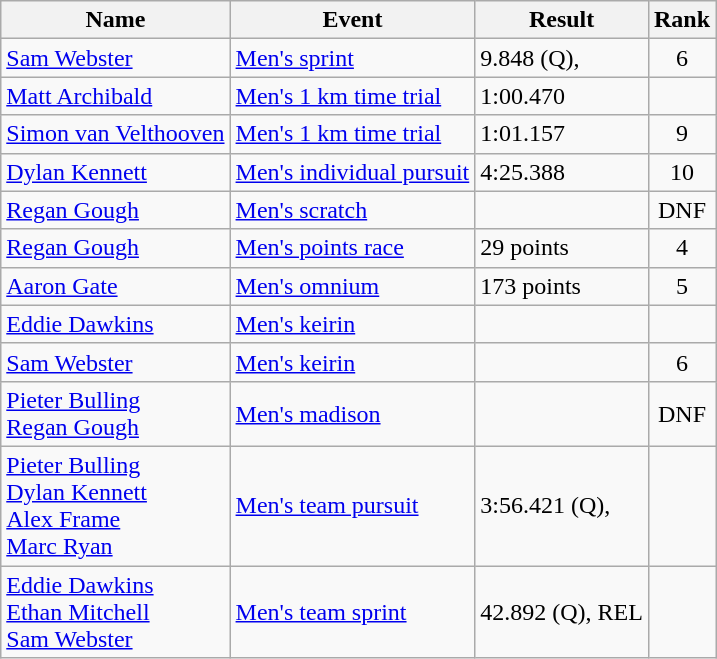<table class="wikitable sortable">
<tr>
<th>Name</th>
<th>Event</th>
<th>Result</th>
<th>Rank</th>
</tr>
<tr>
<td><a href='#'>Sam Webster</a></td>
<td><a href='#'>Men's sprint</a></td>
<td>9.848 (Q),</td>
<td align=center>6</td>
</tr>
<tr>
<td><a href='#'>Matt Archibald</a></td>
<td><a href='#'>Men's 1 km time trial</a></td>
<td>1:00.470</td>
<td align=center></td>
</tr>
<tr>
<td><a href='#'>Simon van Velthooven</a></td>
<td><a href='#'>Men's 1 km time trial</a></td>
<td>1:01.157</td>
<td align=center>9</td>
</tr>
<tr>
<td><a href='#'>Dylan Kennett</a></td>
<td><a href='#'>Men's individual pursuit</a></td>
<td>4:25.388</td>
<td align=center>10</td>
</tr>
<tr>
<td><a href='#'>Regan Gough</a></td>
<td><a href='#'>Men's scratch</a></td>
<td></td>
<td align=center>DNF</td>
</tr>
<tr>
<td><a href='#'>Regan Gough</a></td>
<td><a href='#'>Men's points race</a></td>
<td>29 points</td>
<td align=center>4</td>
</tr>
<tr>
<td><a href='#'>Aaron Gate</a></td>
<td><a href='#'>Men's omnium</a></td>
<td>173 points</td>
<td align=center>5</td>
</tr>
<tr>
<td><a href='#'>Eddie Dawkins</a></td>
<td><a href='#'>Men's keirin</a></td>
<td></td>
<td align=center></td>
</tr>
<tr>
<td><a href='#'>Sam Webster</a></td>
<td><a href='#'>Men's keirin</a></td>
<td></td>
<td align=center>6</td>
</tr>
<tr>
<td><a href='#'>Pieter Bulling</a><br><a href='#'>Regan Gough</a></td>
<td><a href='#'>Men's madison</a></td>
<td></td>
<td align=center>DNF</td>
</tr>
<tr>
<td><a href='#'>Pieter Bulling</a><br><a href='#'>Dylan Kennett</a><br><a href='#'>Alex Frame</a><br><a href='#'>Marc Ryan</a></td>
<td><a href='#'>Men's team pursuit</a></td>
<td>3:56.421 (Q),</td>
<td align=center></td>
</tr>
<tr>
<td><a href='#'>Eddie Dawkins</a><br><a href='#'>Ethan Mitchell</a><br><a href='#'>Sam Webster</a></td>
<td><a href='#'>Men's team sprint</a></td>
<td>42.892 (Q), REL</td>
<td align=center></td>
</tr>
</table>
